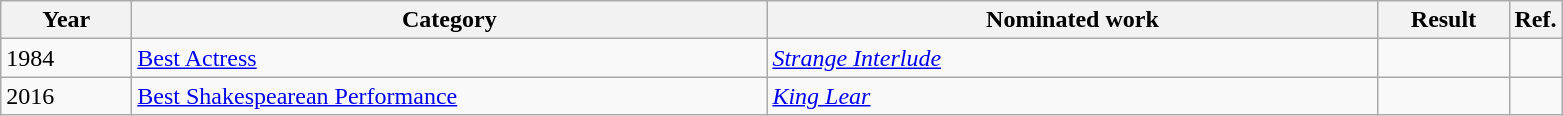<table class=wikitable>
<tr>
<th scope="col" style="width:5em;">Year</th>
<th scope="col" style="width:26em;">Category</th>
<th scope="col" style="width:25em;">Nominated work</th>
<th scope="col" style="width:5em;">Result</th>
<th>Ref.</th>
</tr>
<tr>
<td>1984</td>
<td><a href='#'>Best Actress</a></td>
<td><em><a href='#'>Strange Interlude</a></em></td>
<td></td>
<td></td>
</tr>
<tr>
<td>2016</td>
<td><a href='#'>Best Shakespearean Performance</a></td>
<td><em><a href='#'>King Lear</a></em></td>
<td></td>
<td></td>
</tr>
</table>
